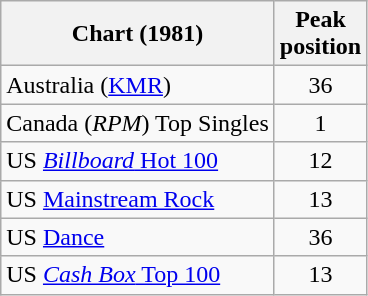<table class="wikitable sortable">
<tr>
<th>Chart (1981)</th>
<th>Peak<br>position</th>
</tr>
<tr>
<td>Australia (<a href='#'>KMR</a>)</td>
<td style="text-align:center;">36</td>
</tr>
<tr>
<td>Canada (<em>RPM</em>) Top Singles</td>
<td style="text-align:center;">1</td>
</tr>
<tr>
<td>US <a href='#'><em>Billboard</em> Hot 100</a></td>
<td align=center>12</td>
</tr>
<tr>
<td>US <a href='#'>Mainstream Rock</a></td>
<td style="text-align:center;">13</td>
</tr>
<tr>
<td>US <a href='#'>Dance</a></td>
<td style="text-align:center;">36</td>
</tr>
<tr>
<td>US <a href='#'><em>Cash Box</em> Top 100</a></td>
<td align=center>13</td>
</tr>
</table>
